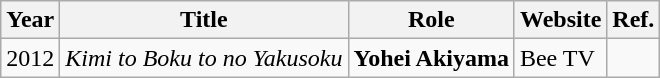<table class="wikitable">
<tr>
<th>Year</th>
<th>Title</th>
<th>Role</th>
<th>Website</th>
<th>Ref.</th>
</tr>
<tr>
<td>2012</td>
<td><em>Kimi to Boku to no Yakusoku</em></td>
<td><strong>Yohei Akiyama</strong></td>
<td>Bee TV</td>
<td></td>
</tr>
</table>
